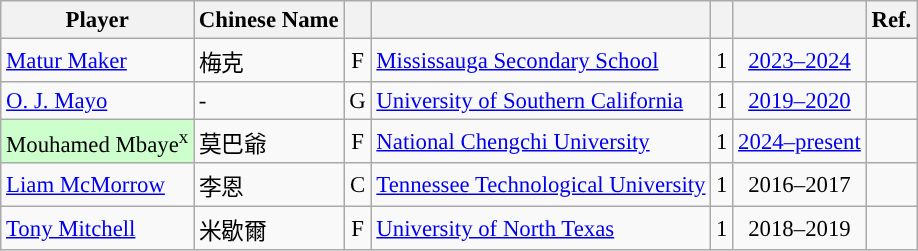<table class="wikitable sortable" style="font-size:95%; text-align:left;">
<tr>
<th>Player</th>
<th>Chinese Name</th>
<th></th>
<th></th>
<th></th>
<th></th>
<th>Ref.</th>
</tr>
<tr>
<td><a href='#'>Matur Maker</a></td>
<td>梅克</td>
<td align="center">F</td>
<td><a href='#'>Mississauga Secondary School</a></td>
<td align="center">1</td>
<td align="center"><a href='#'>2023–2024</a></td>
<td></td>
</tr>
<tr>
<td><a href='#'>O. J. Mayo</a></td>
<td>-</td>
<td align="center">G</td>
<td><a href='#'>University of Southern California</a></td>
<td align="center">1</td>
<td align="center"><a href='#'>2019–2020</a></td>
<td></td>
</tr>
<tr>
<td bgcolor="#CCFFCC">Mouhamed Mbaye<sup>x</sup></td>
<td>莫巴爺</td>
<td align="center">F</td>
<td><a href='#'>National Chengchi University</a></td>
<td align="center">1</td>
<td align="center"><a href='#'>2024–present</a></td>
<td></td>
</tr>
<tr>
<td><a href='#'>Liam McMorrow</a></td>
<td>李恩</td>
<td align="center">C</td>
<td><a href='#'>Tennessee Technological University</a></td>
<td align="center">1</td>
<td align="center">2016–2017</td>
<td></td>
</tr>
<tr>
<td><a href='#'>Tony Mitchell</a></td>
<td>米歇爾</td>
<td align="center">F</td>
<td><a href='#'>University of North Texas</a></td>
<td align="center">1</td>
<td align="center">2018–2019</td>
<td></td>
</tr>
</table>
